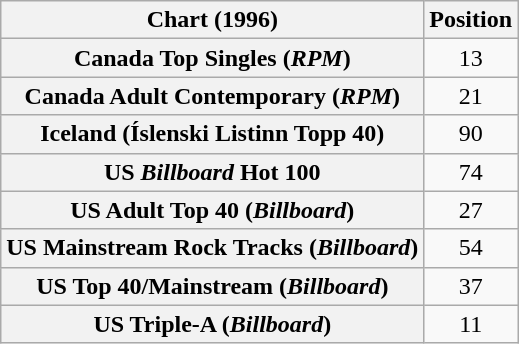<table class="wikitable sortable plainrowheaders">
<tr>
<th>Chart (1996)</th>
<th>Position</th>
</tr>
<tr>
<th scope="row">Canada Top Singles (<em>RPM</em>)</th>
<td align="center">13</td>
</tr>
<tr>
<th scope="row">Canada Adult Contemporary (<em>RPM</em>)</th>
<td align="center">21</td>
</tr>
<tr>
<th scope="row">Iceland (Íslenski Listinn Topp 40)</th>
<td align="center">90</td>
</tr>
<tr>
<th scope="row">US <em>Billboard</em> Hot 100</th>
<td align="center">74</td>
</tr>
<tr>
<th scope="row">US Adult Top 40 (<em>Billboard</em>)</th>
<td align="center">27</td>
</tr>
<tr>
<th scope="row">US Mainstream Rock Tracks (<em>Billboard</em>)</th>
<td align="center">54</td>
</tr>
<tr>
<th scope="row">US Top 40/Mainstream (<em>Billboard</em>)</th>
<td align="center">37</td>
</tr>
<tr>
<th scope="row">US Triple-A (<em>Billboard</em>)</th>
<td align="center">11</td>
</tr>
</table>
